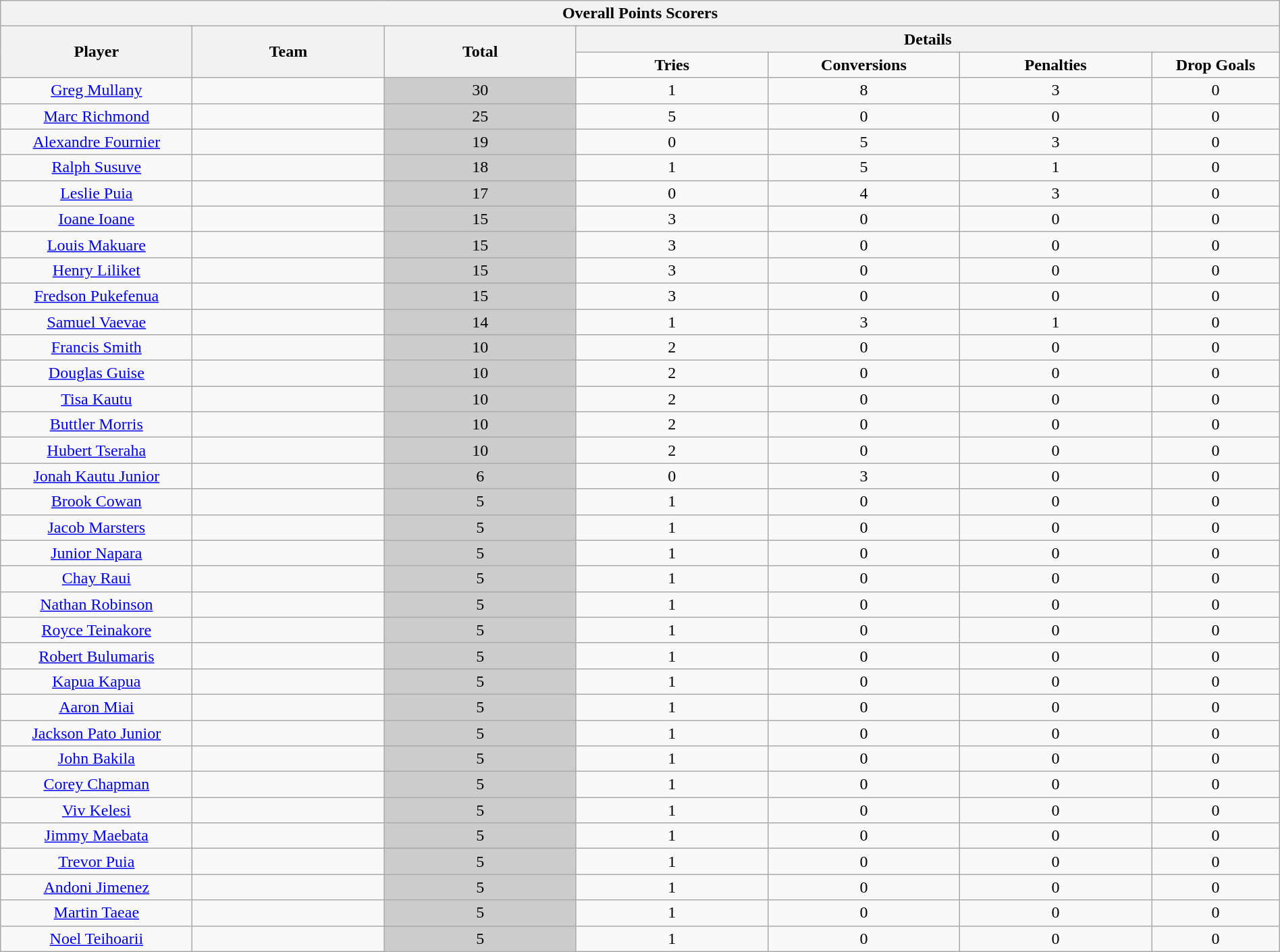<table class="wikitable collapsible collapsed" style="text-align:center;width:100%">
<tr>
<th colspan=100%>Overall Points Scorers</th>
</tr>
<tr>
<th rowspan="2" style="width:15%;">Player</th>
<th rowspan="2" style="width:15%;">Team</th>
<th rowspan="2" style="width:15%;">Total</th>
<th colspan="4" style="width:60%;">Details</th>
</tr>
<tr>
<td width=15%><strong>Tries</strong></td>
<td width=15%><strong>Conversions</strong></td>
<td width=15%><strong>Penalties</strong></td>
<td width=15%><strong>Drop Goals</strong></td>
</tr>
<tr>
<td><a href='#'>Greg Mullany</a></td>
<td align=left></td>
<td style="background:#ccc;">30</td>
<td>1</td>
<td>8</td>
<td>3</td>
<td>0</td>
</tr>
<tr>
<td><a href='#'>Marc Richmond</a></td>
<td align=left></td>
<td style="background:#ccc;">25</td>
<td>5</td>
<td>0</td>
<td>0</td>
<td>0</td>
</tr>
<tr>
<td><a href='#'>Alexandre Fournier</a></td>
<td align=left></td>
<td style="background:#ccc;">19</td>
<td>0</td>
<td>5</td>
<td>3</td>
<td>0</td>
</tr>
<tr>
<td><a href='#'>Ralph Susuve</a></td>
<td align=left></td>
<td style="background:#ccc;">18</td>
<td>1</td>
<td>5</td>
<td>1</td>
<td>0</td>
</tr>
<tr>
<td><a href='#'>Leslie Puia</a></td>
<td align=left></td>
<td style="background:#ccc;">17</td>
<td>0</td>
<td>4</td>
<td>3</td>
<td>0</td>
</tr>
<tr>
<td><a href='#'>Ioane Ioane</a></td>
<td align=left></td>
<td style="background:#ccc;">15</td>
<td>3</td>
<td>0</td>
<td>0</td>
<td>0</td>
</tr>
<tr>
<td><a href='#'>Louis Makuare</a></td>
<td align=left></td>
<td style="background:#ccc;">15</td>
<td>3</td>
<td>0</td>
<td>0</td>
<td>0</td>
</tr>
<tr>
<td><a href='#'>Henry Liliket</a></td>
<td align=left></td>
<td style="background:#ccc;">15</td>
<td>3</td>
<td>0</td>
<td>0</td>
<td>0</td>
</tr>
<tr>
<td><a href='#'>Fredson Pukefenua</a></td>
<td align=left></td>
<td style="background:#ccc;">15</td>
<td>3</td>
<td>0</td>
<td>0</td>
<td>0</td>
</tr>
<tr>
<td><a href='#'>Samuel Vaevae</a></td>
<td align=left></td>
<td style="background:#ccc;">14</td>
<td>1</td>
<td>3</td>
<td>1</td>
<td>0</td>
</tr>
<tr>
<td><a href='#'>Francis Smith</a></td>
<td align=left></td>
<td style="background:#ccc;">10</td>
<td>2</td>
<td>0</td>
<td>0</td>
<td>0</td>
</tr>
<tr>
<td><a href='#'>Douglas Guise</a></td>
<td align=left></td>
<td style="background:#ccc;">10</td>
<td>2</td>
<td>0</td>
<td>0</td>
<td>0</td>
</tr>
<tr>
<td><a href='#'>Tisa Kautu</a></td>
<td align=left></td>
<td style="background:#ccc;">10</td>
<td>2</td>
<td>0</td>
<td>0</td>
<td>0</td>
</tr>
<tr>
<td><a href='#'>Buttler Morris</a></td>
<td align=left></td>
<td style="background:#ccc;">10</td>
<td>2</td>
<td>0</td>
<td>0</td>
<td>0</td>
</tr>
<tr>
<td><a href='#'>Hubert Tseraha</a></td>
<td align=left></td>
<td style="background:#ccc;">10</td>
<td>2</td>
<td>0</td>
<td>0</td>
<td>0</td>
</tr>
<tr>
<td><a href='#'>Jonah Kautu Junior</a></td>
<td align=left></td>
<td style="background:#ccc;">6</td>
<td>0</td>
<td>3</td>
<td>0</td>
<td>0</td>
</tr>
<tr>
<td><a href='#'>Brook Cowan</a></td>
<td align=left></td>
<td style="background:#ccc;">5</td>
<td>1</td>
<td>0</td>
<td>0</td>
<td>0</td>
</tr>
<tr>
<td><a href='#'>Jacob Marsters</a></td>
<td align=left></td>
<td style="background:#ccc;">5</td>
<td>1</td>
<td>0</td>
<td>0</td>
<td>0</td>
</tr>
<tr>
<td><a href='#'>Junior Napara</a></td>
<td align=left></td>
<td style="background:#ccc;">5</td>
<td>1</td>
<td>0</td>
<td>0</td>
<td>0</td>
</tr>
<tr>
<td><a href='#'>Chay Raui</a></td>
<td align=left></td>
<td style="background:#ccc;">5</td>
<td>1</td>
<td>0</td>
<td>0</td>
<td>0</td>
</tr>
<tr>
<td><a href='#'>Nathan Robinson</a></td>
<td align=left></td>
<td style="background:#ccc;">5</td>
<td>1</td>
<td>0</td>
<td>0</td>
<td>0</td>
</tr>
<tr>
<td><a href='#'>Royce Teinakore</a></td>
<td align=left></td>
<td style="background:#ccc;">5</td>
<td>1</td>
<td>0</td>
<td>0</td>
<td>0</td>
</tr>
<tr>
<td><a href='#'>Robert Bulumaris</a></td>
<td align=left></td>
<td style="background:#ccc;">5</td>
<td>1</td>
<td>0</td>
<td>0</td>
<td>0</td>
</tr>
<tr>
<td><a href='#'>Kapua Kapua</a></td>
<td align=left></td>
<td style="background:#ccc;">5</td>
<td>1</td>
<td>0</td>
<td>0</td>
<td>0</td>
</tr>
<tr>
<td><a href='#'>Aaron Miai</a></td>
<td align=left></td>
<td style="background:#ccc;">5</td>
<td>1</td>
<td>0</td>
<td>0</td>
<td>0</td>
</tr>
<tr>
<td><a href='#'>Jackson Pato Junior</a></td>
<td align=left></td>
<td style="background:#ccc;">5</td>
<td>1</td>
<td>0</td>
<td>0</td>
<td>0</td>
</tr>
<tr>
<td><a href='#'>John Bakila</a></td>
<td align=left></td>
<td style="background:#ccc;">5</td>
<td>1</td>
<td>0</td>
<td>0</td>
<td>0</td>
</tr>
<tr>
<td><a href='#'>Corey Chapman</a></td>
<td align=left></td>
<td style="background:#ccc;">5</td>
<td>1</td>
<td>0</td>
<td>0</td>
<td>0</td>
</tr>
<tr>
<td><a href='#'>Viv Kelesi</a></td>
<td align=left></td>
<td style="background:#ccc;">5</td>
<td>1</td>
<td>0</td>
<td>0</td>
<td>0</td>
</tr>
<tr>
<td><a href='#'>Jimmy Maebata</a></td>
<td align=left></td>
<td style="background:#ccc;">5</td>
<td>1</td>
<td>0</td>
<td>0</td>
<td>0</td>
</tr>
<tr>
<td><a href='#'>Trevor Puia</a></td>
<td align=left></td>
<td style="background:#ccc;">5</td>
<td>1</td>
<td>0</td>
<td>0</td>
<td>0</td>
</tr>
<tr>
<td><a href='#'>Andoni Jimenez</a></td>
<td align=left></td>
<td style="background:#ccc;">5</td>
<td>1</td>
<td>0</td>
<td>0</td>
<td>0</td>
</tr>
<tr>
<td><a href='#'>Martin Taeae</a></td>
<td align=left></td>
<td style="background:#ccc;">5</td>
<td>1</td>
<td>0</td>
<td>0</td>
<td>0</td>
</tr>
<tr>
<td><a href='#'>Noel Teihoarii</a></td>
<td align=left></td>
<td style="background:#ccc;">5</td>
<td>1</td>
<td>0</td>
<td>0</td>
<td>0</td>
</tr>
</table>
